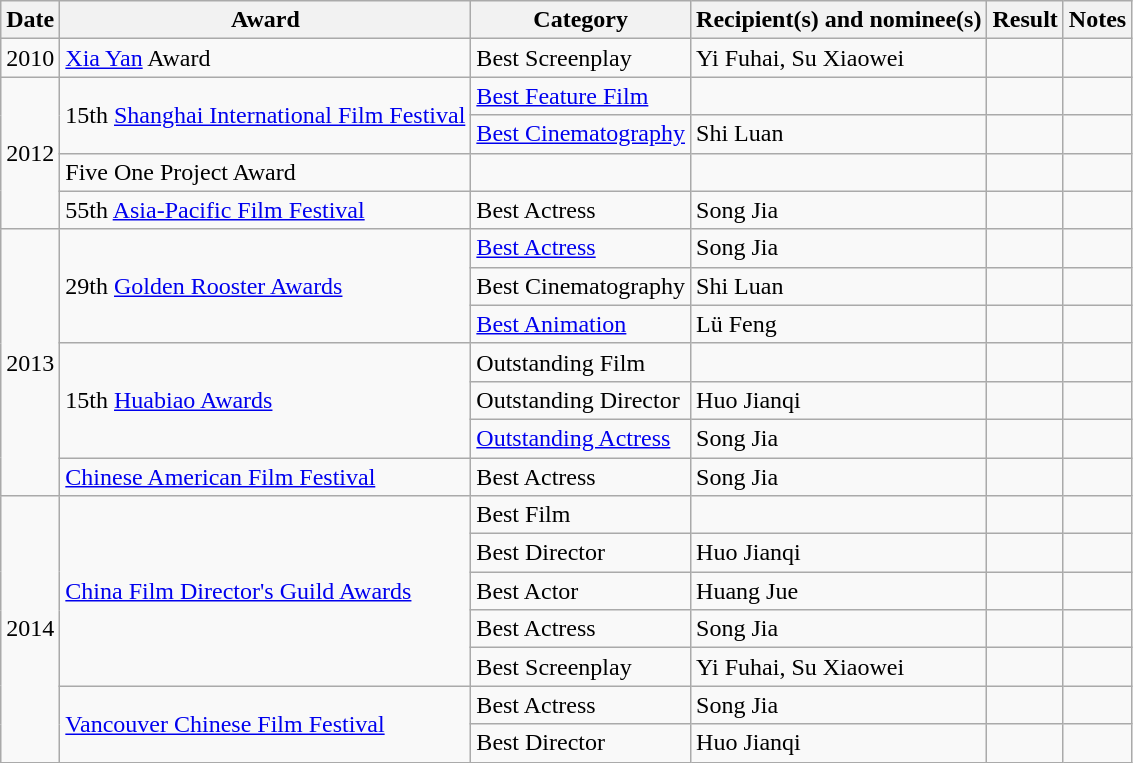<table class="wikitable">
<tr>
<th>Date</th>
<th>Award</th>
<th>Category</th>
<th>Recipient(s) and nominee(s)</th>
<th>Result</th>
<th>Notes</th>
</tr>
<tr>
<td>2010</td>
<td><a href='#'>Xia Yan</a> Award</td>
<td>Best Screenplay</td>
<td>Yi Fuhai, Su Xiaowei</td>
<td></td>
<td></td>
</tr>
<tr>
<td rowspan="4">2012</td>
<td rowspan="2">15th <a href='#'>Shanghai International Film Festival</a></td>
<td><a href='#'>Best Feature Film</a></td>
<td></td>
<td></td>
<td></td>
</tr>
<tr>
<td><a href='#'>Best Cinematography</a></td>
<td>Shi Luan</td>
<td></td>
<td></td>
</tr>
<tr>
<td>Five One Project Award</td>
<td></td>
<td></td>
<td></td>
<td></td>
</tr>
<tr>
<td>55th <a href='#'>Asia-Pacific Film Festival</a></td>
<td>Best Actress</td>
<td>Song Jia</td>
<td></td>
<td></td>
</tr>
<tr>
<td rowspan="7">2013</td>
<td rowspan="3">29th <a href='#'>Golden Rooster Awards</a></td>
<td><a href='#'>Best Actress</a></td>
<td>Song Jia</td>
<td></td>
<td></td>
</tr>
<tr>
<td>Best Cinematography</td>
<td>Shi Luan</td>
<td></td>
<td></td>
</tr>
<tr>
<td><a href='#'>Best Animation</a></td>
<td>Lü Feng</td>
<td></td>
<td></td>
</tr>
<tr>
<td rowspan="3">15th <a href='#'>Huabiao Awards</a></td>
<td>Outstanding Film</td>
<td></td>
<td></td>
<td></td>
</tr>
<tr>
<td>Outstanding Director</td>
<td>Huo Jianqi</td>
<td></td>
<td></td>
</tr>
<tr>
<td><a href='#'>Outstanding Actress</a></td>
<td>Song Jia</td>
<td></td>
<td></td>
</tr>
<tr>
<td><a href='#'>Chinese American Film Festival</a></td>
<td>Best Actress</td>
<td>Song Jia</td>
<td></td>
<td></td>
</tr>
<tr>
<td rowspan="7">2014</td>
<td rowspan="5"><a href='#'>China Film Director's Guild Awards</a></td>
<td>Best Film</td>
<td></td>
<td></td>
<td></td>
</tr>
<tr>
<td>Best Director</td>
<td>Huo Jianqi</td>
<td></td>
<td></td>
</tr>
<tr>
<td>Best Actor</td>
<td>Huang Jue</td>
<td></td>
<td></td>
</tr>
<tr>
<td>Best Actress</td>
<td>Song Jia</td>
<td></td>
<td></td>
</tr>
<tr>
<td>Best Screenplay</td>
<td>Yi Fuhai, Su Xiaowei</td>
<td></td>
<td></td>
</tr>
<tr>
<td rowspan="2"><a href='#'>Vancouver Chinese Film Festival</a></td>
<td>Best Actress</td>
<td>Song Jia</td>
<td></td>
<td></td>
</tr>
<tr>
<td>Best Director</td>
<td>Huo Jianqi</td>
<td></td>
<td></td>
</tr>
</table>
